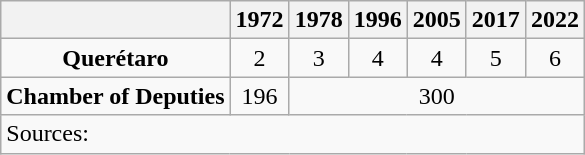<table class="wikitable" style="text-align: center">
<tr>
<th></th>
<th>1972</th>
<th>1978</th>
<th>1996</th>
<th>2005</th>
<th>2017</th>
<th>2022</th>
</tr>
<tr>
<td><strong>Querétaro</strong></td>
<td>2</td>
<td>3</td>
<td>4</td>
<td>4</td>
<td>5</td>
<td>6</td>
</tr>
<tr>
<td><strong>Chamber of Deputies</strong></td>
<td>196</td>
<td colspan=5>300</td>
</tr>
<tr>
<td colspan=7 style="text-align: left">Sources: </td>
</tr>
</table>
